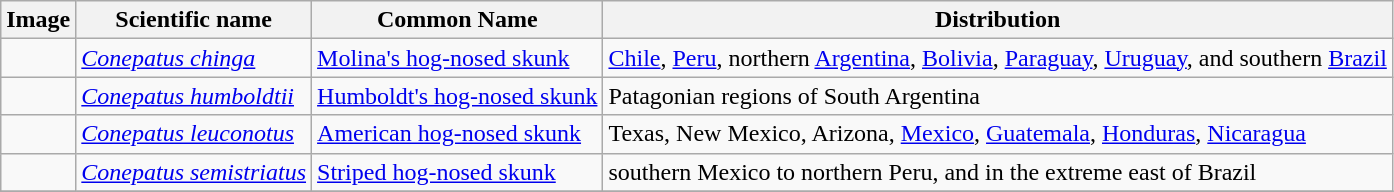<table class="wikitable">
<tr>
<th>Image</th>
<th>Scientific name</th>
<th>Common Name</th>
<th>Distribution</th>
</tr>
<tr>
<td></td>
<td><em><a href='#'>Conepatus chinga</a></em></td>
<td><a href='#'>Molina's hog-nosed skunk</a></td>
<td><a href='#'>Chile</a>, <a href='#'>Peru</a>, northern <a href='#'>Argentina</a>, <a href='#'>Bolivia</a>, <a href='#'>Paraguay</a>, <a href='#'>Uruguay</a>, and southern <a href='#'>Brazil</a></td>
</tr>
<tr>
<td></td>
<td><em><a href='#'>Conepatus humboldtii</a></em></td>
<td><a href='#'>Humboldt's hog-nosed skunk</a></td>
<td>Patagonian regions of South Argentina</td>
</tr>
<tr>
<td></td>
<td><em><a href='#'>Conepatus leuconotus</a></em></td>
<td><a href='#'>American hog-nosed skunk</a></td>
<td>Texas, New Mexico, Arizona, <a href='#'>Mexico</a>, <a href='#'>Guatemala</a>, <a href='#'>Honduras</a>, <a href='#'>Nicaragua</a></td>
</tr>
<tr>
<td></td>
<td><em><a href='#'>Conepatus semistriatus</a></em></td>
<td><a href='#'>Striped hog-nosed skunk</a></td>
<td>southern Mexico to northern Peru, and in the extreme east of Brazil</td>
</tr>
<tr>
</tr>
</table>
